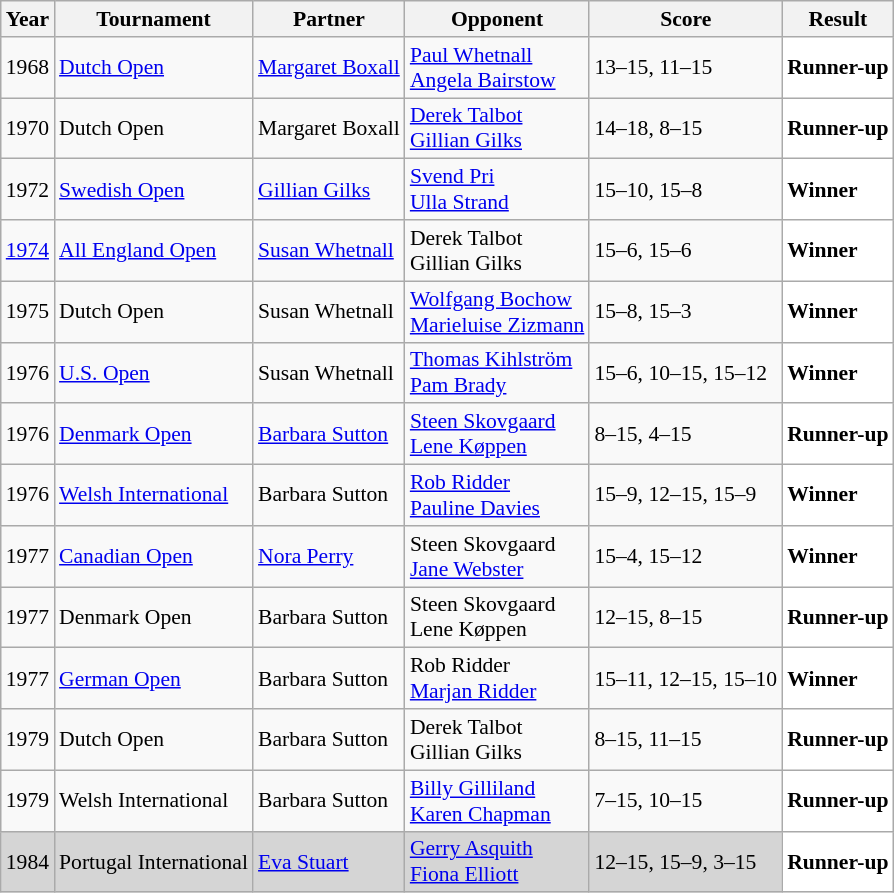<table class="sortable wikitable" style="font-size: 90%;">
<tr>
<th>Year</th>
<th>Tournament</th>
<th>Partner</th>
<th>Opponent</th>
<th>Score</th>
<th>Result</th>
</tr>
<tr>
<td align="center">1968</td>
<td align="left"><a href='#'>Dutch Open</a></td>
<td align="left"> <a href='#'>Margaret Boxall</a></td>
<td align="left"> <a href='#'>Paul Whetnall</a><br> <a href='#'>Angela Bairstow</a></td>
<td align="left">13–15, 11–15</td>
<td style="text-align:left; background: white"> <strong>Runner-up</strong></td>
</tr>
<tr>
<td align="center">1970</td>
<td align="left">Dutch Open</td>
<td align="left"> Margaret Boxall</td>
<td align="left"> <a href='#'>Derek Talbot</a><br> <a href='#'>Gillian Gilks</a></td>
<td align="left">14–18, 8–15</td>
<td style="text-align:left; background: white"> <strong>Runner-up</strong></td>
</tr>
<tr>
<td align="center">1972</td>
<td align="left"><a href='#'>Swedish Open</a></td>
<td align="left"> <a href='#'>Gillian Gilks</a></td>
<td align="left"> <a href='#'>Svend Pri</a><br> <a href='#'>Ulla Strand</a></td>
<td align="left">15–10, 15–8</td>
<td style="text-align:left; background: white"> <strong>Winner</strong></td>
</tr>
<tr>
<td align="center"><a href='#'>1974</a></td>
<td align="left"><a href='#'>All England Open</a></td>
<td align="left"> <a href='#'>Susan Whetnall</a></td>
<td align="left"> Derek Talbot<br> Gillian Gilks</td>
<td align="left">15–6, 15–6</td>
<td style="text-align:left; background:white"> <strong>Winner</strong></td>
</tr>
<tr>
<td align="center">1975</td>
<td align="left">Dutch Open</td>
<td align="left"> Susan Whetnall</td>
<td align="left"> <a href='#'>Wolfgang Bochow</a><br> <a href='#'>Marieluise Zizmann</a></td>
<td align="left">15–8, 15–3</td>
<td style="text-align:left; background: white"> <strong>Winner</strong></td>
</tr>
<tr>
<td align="center">1976</td>
<td align="left"><a href='#'>U.S. Open</a></td>
<td align="left"> Susan Whetnall</td>
<td align="left"> <a href='#'>Thomas Kihlström</a><br> <a href='#'>Pam Brady</a></td>
<td align="left">15–6, 10–15, 15–12</td>
<td style="text-align:left; background: white"> <strong>Winner</strong></td>
</tr>
<tr>
<td align="center">1976</td>
<td align="left"><a href='#'>Denmark Open</a></td>
<td align="left"> <a href='#'>Barbara Sutton</a></td>
<td align="left"> <a href='#'>Steen Skovgaard</a><br> <a href='#'>Lene Køppen</a></td>
<td align="left">8–15, 4–15</td>
<td style="text-align:left; background: white"> <strong>Runner-up</strong></td>
</tr>
<tr>
<td align="center">1976</td>
<td align="left"><a href='#'>Welsh International</a></td>
<td align="left"> Barbara Sutton</td>
<td align="left"> <a href='#'>Rob Ridder</a><br> <a href='#'>Pauline Davies</a></td>
<td align="left">15–9, 12–15, 15–9</td>
<td style="text-align:left; background: white"> <strong>Winner</strong></td>
</tr>
<tr>
<td align="center">1977</td>
<td align="left"><a href='#'>Canadian Open</a></td>
<td align="left"> <a href='#'>Nora Perry</a></td>
<td align="left"> Steen Skovgaard<br> <a href='#'>Jane Webster</a></td>
<td align="left">15–4, 15–12</td>
<td style="text-align:left; background: white"> <strong>Winner</strong></td>
</tr>
<tr>
<td align="center">1977</td>
<td align="left">Denmark Open</td>
<td align="left"> Barbara Sutton</td>
<td align="left"> Steen Skovgaard<br> Lene Køppen</td>
<td align="left">12–15, 8–15</td>
<td style="text-align:left; background: white"> <strong>Runner-up</strong></td>
</tr>
<tr>
<td align="center">1977</td>
<td align="left"><a href='#'>German Open</a></td>
<td align="left"> Barbara Sutton</td>
<td align="left"> Rob Ridder<br> <a href='#'>Marjan Ridder</a></td>
<td align="left">15–11, 12–15, 15–10</td>
<td style="text-align:left; background: white"> <strong>Winner</strong></td>
</tr>
<tr>
<td align="center">1979</td>
<td align="left">Dutch Open</td>
<td align="left"> Barbara Sutton</td>
<td align="left"> Derek Talbot<br> Gillian Gilks</td>
<td align="left">8–15, 11–15</td>
<td style="text-align:left; background: white"> <strong>Runner-up</strong></td>
</tr>
<tr>
<td align="center">1979</td>
<td align="left">Welsh International</td>
<td align="left"> Barbara Sutton</td>
<td align="left"> <a href='#'>Billy Gilliland</a><br> <a href='#'>Karen Chapman</a></td>
<td align="left">7–15, 10–15</td>
<td style="text-align:left; background: white"> <strong>Runner-up</strong></td>
</tr>
<tr style="background:#D5D5D5">
<td align="center">1984</td>
<td align="left">Portugal International</td>
<td align="left"> <a href='#'>Eva Stuart</a></td>
<td align="left"> <a href='#'>Gerry Asquith</a><br> <a href='#'>Fiona Elliott</a></td>
<td align="left">12–15, 15–9, 3–15</td>
<td style="text-align:left; background: white"> <strong>Runner-up</strong></td>
</tr>
</table>
